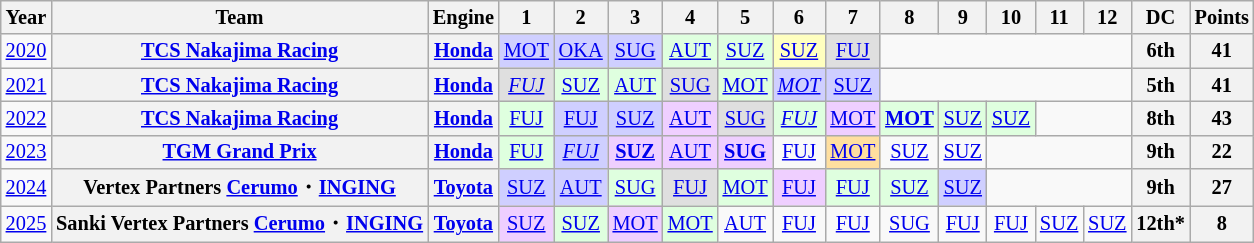<table class="wikitable" style="text-align:center; font-size:85%">
<tr>
<th>Year</th>
<th>Team</th>
<th>Engine</th>
<th>1</th>
<th>2</th>
<th>3</th>
<th>4</th>
<th>5</th>
<th>6</th>
<th>7</th>
<th>8</th>
<th>9</th>
<th>10</th>
<th>11</th>
<th>12</th>
<th>DC</th>
<th>Points</th>
</tr>
<tr>
<td><a href='#'>2020</a></td>
<th nowrap><a href='#'>TCS Nakajima Racing</a></th>
<th nowrap><a href='#'>Honda</a></th>
<td style="background:#CFCFFF;"><a href='#'>MOT</a><br></td>
<td style="background:#CFCFFF;"><a href='#'>OKA</a><br></td>
<td style="background:#CFCFFF;"><a href='#'>SUG</a><br></td>
<td style="background:#DFFFDF;"><a href='#'>AUT</a><br></td>
<td style="background:#DFFFDF;"><a href='#'>SUZ</a><br></td>
<td style="background:#FFFFBF;"><a href='#'>SUZ</a><br></td>
<td style="background:#DFDFDF;"><a href='#'>FUJ</a><br></td>
<td colspan=5></td>
<th>6th</th>
<th>41</th>
</tr>
<tr>
<td><a href='#'>2021</a></td>
<th nowrap><a href='#'>TCS Nakajima Racing</a></th>
<th nowrap><a href='#'>Honda</a></th>
<td style="background:#DFDFDF;"><em><a href='#'>FUJ</a></em><br></td>
<td style="background:#DFFFDF;"><a href='#'>SUZ</a><br></td>
<td style="background:#DFFFDF;"><a href='#'>AUT</a><br></td>
<td style="background:#DFDFDF;"><a href='#'>SUG</a><br></td>
<td style="background:#DFFFDF;"><a href='#'>MOT</a><br></td>
<td style="background:#CFCFFF;"><em><a href='#'>MOT</a></em><br></td>
<td style="background:#CFCFFF;"><a href='#'>SUZ</a><br></td>
<td colspan=5></td>
<th>5th</th>
<th>41</th>
</tr>
<tr>
<td><a href='#'>2022</a></td>
<th nowrap><a href='#'>TCS Nakajima Racing</a></th>
<th nowrap><a href='#'>Honda</a></th>
<td style="background:#DFFFDF;"><a href='#'>FUJ</a><br></td>
<td style="background:#CFCFFF;"><a href='#'>FUJ</a><br></td>
<td style="background:#CFCFFF;"><a href='#'>SUZ</a><br></td>
<td style="background:#EFCFFF;"><a href='#'>AUT</a><br></td>
<td style="background:#DFDFDF;"><a href='#'>SUG</a><br></td>
<td style="background:#DFFFDF;"><em><a href='#'>FUJ</a></em><br></td>
<td style="background:#EFCFFF;"><a href='#'>MOT</a><br></td>
<td style="background:#DFFFDF;"><strong><a href='#'>MOT</a></strong><br></td>
<td style="background:#DFFFDF;"><a href='#'>SUZ</a><br></td>
<td style="background:#DFFFDF;"><a href='#'>SUZ</a><br></td>
<td colspan=2></td>
<th>8th</th>
<th>43</th>
</tr>
<tr>
<td><a href='#'>2023</a></td>
<th nowrap><a href='#'>TGM Grand Prix</a></th>
<th nowrap><a href='#'>Honda</a></th>
<td style="background:#DFFFDF;"><a href='#'>FUJ</a><br></td>
<td style="background:#CFCFFF;"><em><a href='#'>FUJ</a></em><br></td>
<td style="background:#EFCFFF;"><strong><a href='#'>SUZ</a></strong><br></td>
<td style="background:#EFCFFF;"><a href='#'>AUT</a><br></td>
<td style="background:#EFCFFF;"><strong><a href='#'>SUG</a></strong><br></td>
<td style="background:#;"><a href='#'>FUJ</a></td>
<td style="background:#ffdf9f;"><a href='#'>MOT</a><br></td>
<td style="background:#;"><a href='#'>SUZ</a></td>
<td style="background:#;"><a href='#'>SUZ</a></td>
<td colspan=3></td>
<th>9th</th>
<th>22</th>
</tr>
<tr>
<td><a href='#'>2024</a></td>
<th nowrap>Vertex Partners <a href='#'>Cerumo</a>・<a href='#'>INGING</a></th>
<th><a href='#'>Toyota</a></th>
<td style="background:#CFCFFF;"><a href='#'>SUZ</a><br></td>
<td style="background:#CFCFFF;"><a href='#'>AUT</a><br></td>
<td style="background:#DFFFDF;"><a href='#'>SUG</a><br></td>
<td style="background:#DFDFDF;"><a href='#'>FUJ</a><br></td>
<td style="background:#DFFFDF;"><a href='#'>MOT</a><br></td>
<td style="background:#EFCFFF;"><a href='#'>FUJ</a><br></td>
<td style="background:#DFFFDF;"><a href='#'>FUJ</a><br></td>
<td style="background:#DFFFDF;"><a href='#'>SUZ</a><br></td>
<td style="background:#CFCFFF;"><a href='#'>SUZ</a><br></td>
<td colspan=3></td>
<th>9th</th>
<th>27</th>
</tr>
<tr>
<td><a href='#'>2025</a></td>
<th nowrap>Sanki Vertex Partners <a href='#'>Cerumo</a>・<a href='#'>INGING</a></th>
<th><a href='#'>Toyota</a></th>
<td style="background:#EFCFFF;"><a href='#'>SUZ</a><br></td>
<td style="background:#DFFFDF;"><a href='#'>SUZ</a><br></td>
<td style="background:#EFCFFF;"><a href='#'>MOT</a><br></td>
<td style="background:#DFFFDF;"><a href='#'>MOT</a><br></td>
<td style="background:#;"><a href='#'>AUT</a><br></td>
<td style="background:#;"><a href='#'>FUJ</a><br></td>
<td style="background:#;"><a href='#'>FUJ</a><br></td>
<td style="background:#;"><a href='#'>SUG</a><br></td>
<td style="background:#;"><a href='#'>FUJ</a><br></td>
<td style="background:#;"><a href='#'>FUJ</a><br></td>
<td style="background:#;"><a href='#'>SUZ</a><br></td>
<td style="background:#;"><a href='#'>SUZ</a><br></td>
<th>12th*</th>
<th>8</th>
</tr>
</table>
